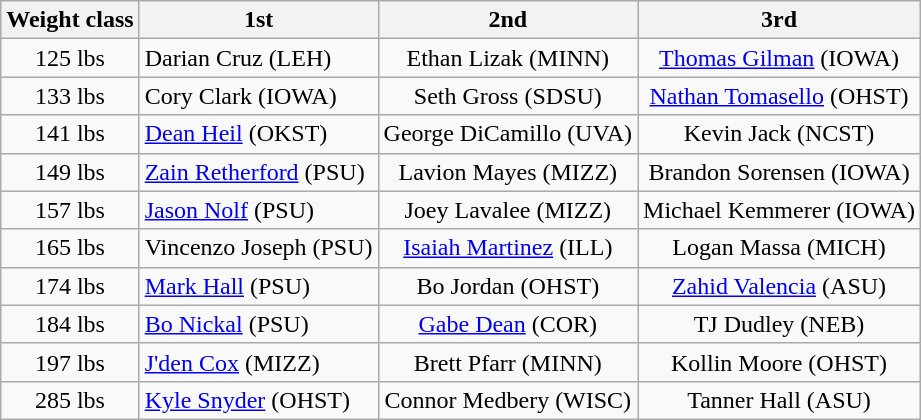<table class="wikitable" style="text-align:center">
<tr>
<th>Weight class</th>
<th>1st</th>
<th>2nd</th>
<th>3rd</th>
</tr>
<tr>
<td>125 lbs</td>
<td align=left>Darian Cruz (LEH)</td>
<td>Ethan Lizak (MINN)</td>
<td><a href='#'>Thomas Gilman</a> (IOWA)</td>
</tr>
<tr>
<td>133 lbs</td>
<td align=left>Cory Clark (IOWA)</td>
<td>Seth Gross (SDSU)</td>
<td><a href='#'>Nathan Tomasello</a> (OHST)</td>
</tr>
<tr>
<td>141 lbs</td>
<td align=left><a href='#'>Dean Heil</a> (OKST)</td>
<td>George DiCamillo (UVA)</td>
<td>Kevin Jack (NCST)</td>
</tr>
<tr>
<td>149 lbs</td>
<td align=left><a href='#'>Zain Retherford</a> (PSU)</td>
<td>Lavion Mayes (MIZZ)</td>
<td>Brandon Sorensen (IOWA)</td>
</tr>
<tr>
<td>157 lbs</td>
<td align=left><a href='#'>Jason Nolf</a> (PSU)</td>
<td>Joey Lavalee (MIZZ)</td>
<td>Michael Kemmerer (IOWA)</td>
</tr>
<tr>
<td>165 lbs</td>
<td align=left>Vincenzo Joseph (PSU)</td>
<td><a href='#'>Isaiah Martinez</a> (ILL)</td>
<td>Logan Massa (MICH)</td>
</tr>
<tr>
<td>174 lbs</td>
<td align=left><a href='#'>Mark Hall</a> (PSU)</td>
<td>Bo Jordan (OHST)</td>
<td><a href='#'>Zahid Valencia</a> (ASU)</td>
</tr>
<tr>
<td>184 lbs</td>
<td align=left><a href='#'>Bo Nickal</a> (PSU)</td>
<td><a href='#'>Gabe Dean</a> (COR)</td>
<td>TJ Dudley (NEB)</td>
</tr>
<tr>
<td>197 lbs</td>
<td align=left><a href='#'>J'den Cox</a> (MIZZ)</td>
<td>Brett Pfarr (MINN)</td>
<td>Kollin Moore (OHST)</td>
</tr>
<tr>
<td>285 lbs</td>
<td align=left><a href='#'>Kyle Snyder</a> (OHST)</td>
<td>Connor Medbery (WISC)</td>
<td>Tanner Hall (ASU)</td>
</tr>
</table>
